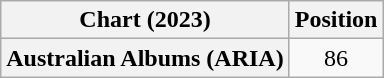<table class="wikitable sortable plainrowheaders" style="text-align:center">
<tr>
<th scope="col">Chart (2023)</th>
<th scope="col">Position</th>
</tr>
<tr>
<th scope="row">Australian Albums (ARIA)</th>
<td>86</td>
</tr>
</table>
